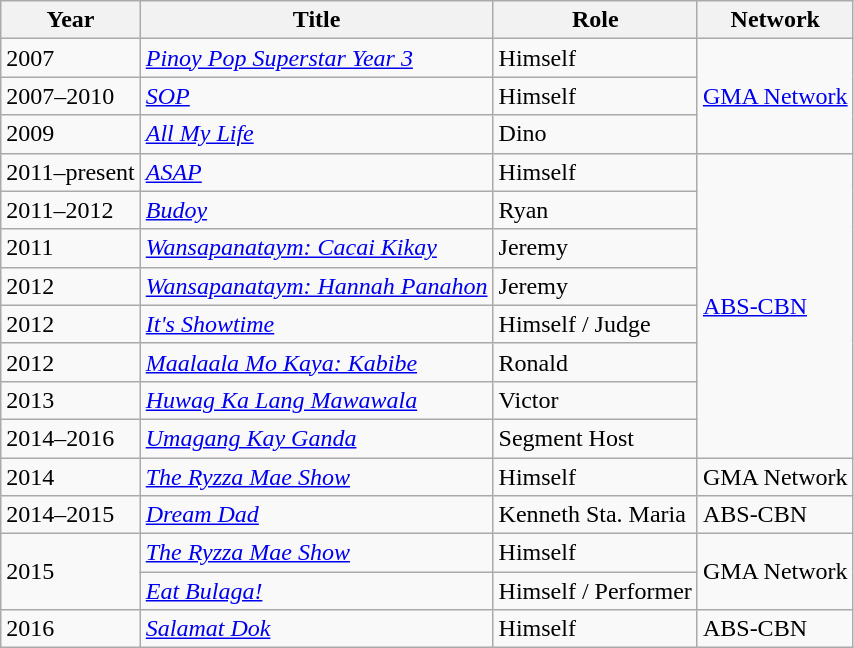<table class="wikitable">
<tr>
<th>Year</th>
<th>Title</th>
<th>Role</th>
<th>Network</th>
</tr>
<tr>
<td>2007</td>
<td><em><a href='#'>Pinoy Pop Superstar Year 3</a></em></td>
<td>Himself</td>
<td rowspan=3><a href='#'>GMA Network</a></td>
</tr>
<tr>
<td>2007–2010</td>
<td><em><a href='#'>SOP</a></em></td>
<td>Himself</td>
</tr>
<tr>
<td>2009</td>
<td><em><a href='#'>All My Life</a></em></td>
<td>Dino</td>
</tr>
<tr>
<td>2011–present</td>
<td><em><a href='#'>ASAP</a></em></td>
<td>Himself</td>
<td rowspan=8><a href='#'>ABS-CBN</a></td>
</tr>
<tr>
<td>2011–2012</td>
<td><em><a href='#'>Budoy</a></em></td>
<td>Ryan</td>
</tr>
<tr>
<td>2011</td>
<td><em><a href='#'> Wansapanataym: Cacai Kikay</a></em></td>
<td>Jeremy</td>
</tr>
<tr>
<td>2012</td>
<td><em><a href='#'> Wansapanataym: Hannah Panahon</a></em></td>
<td>Jeremy</td>
</tr>
<tr>
<td>2012</td>
<td><em><a href='#'>It's Showtime</a></em></td>
<td>Himself / Judge</td>
</tr>
<tr>
<td>2012</td>
<td><em><a href='#'> Maalaala Mo Kaya: Kabibe</a></em></td>
<td>Ronald</td>
</tr>
<tr>
<td>2013</td>
<td><em><a href='#'>Huwag Ka Lang Mawawala</a></em></td>
<td>Victor</td>
</tr>
<tr>
<td>2014–2016</td>
<td><em> <a href='#'>Umagang Kay Ganda</a></em></td>
<td>Segment Host</td>
</tr>
<tr>
<td>2014</td>
<td><em><a href='#'>The Ryzza Mae Show</a></em></td>
<td>Himself</td>
<td>GMA Network</td>
</tr>
<tr>
<td>2014–2015</td>
<td><em><a href='#'>Dream Dad</a></em></td>
<td>Kenneth Sta. Maria</td>
<td>ABS-CBN</td>
</tr>
<tr>
<td rowspan="2">2015</td>
<td><em><a href='#'>The Ryzza Mae Show</a></em></td>
<td>Himself</td>
<td rowspan=2>GMA Network</td>
</tr>
<tr>
<td><em><a href='#'>Eat Bulaga!</a></em></td>
<td>Himself / Performer</td>
</tr>
<tr>
<td>2016</td>
<td><em><a href='#'>Salamat Dok</a></em></td>
<td>Himself</td>
<td>ABS-CBN</td>
</tr>
</table>
